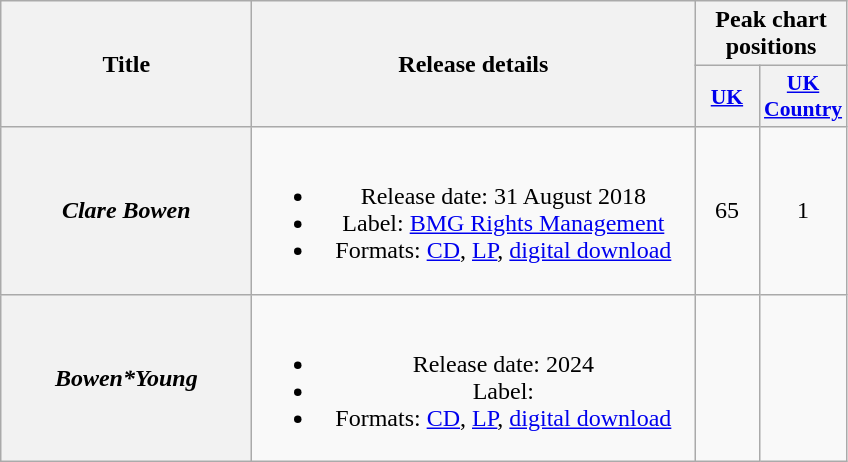<table class="wikitable plainrowheaders" style="text-align:center;">
<tr>
<th scope="col" rowspan="2" style="width:10em;">Title</th>
<th scope="col" rowspan="2" style="width:18em;">Release details</th>
<th scope="col" colspan="2">Peak chart positions</th>
</tr>
<tr>
<th scope="col" style="width:2.5em;font-size:90%;"><a href='#'>UK</a><br></th>
<th scope="col" style="width:2.5em;font-size:90%;"><a href='#'>UK Country</a></th>
</tr>
<tr>
<th scope="row"><em>Clare Bowen</em></th>
<td><br><ul><li>Release date: 31 August 2018</li><li>Label: <a href='#'>BMG Rights Management</a></li><li>Formats: <a href='#'>CD</a>, <a href='#'>LP</a>, <a href='#'>digital download</a></li></ul></td>
<td>65</td>
<td>1</td>
</tr>
<tr>
<th scope="row"><em>Bowen*Young</em></th>
<td><br><ul><li>Release date: 2024</li><li>Label:</li><li>Formats: <a href='#'>CD</a>, <a href='#'>LP</a>, <a href='#'>digital download</a></li></ul></td>
<td></td>
<td></td>
</tr>
</table>
